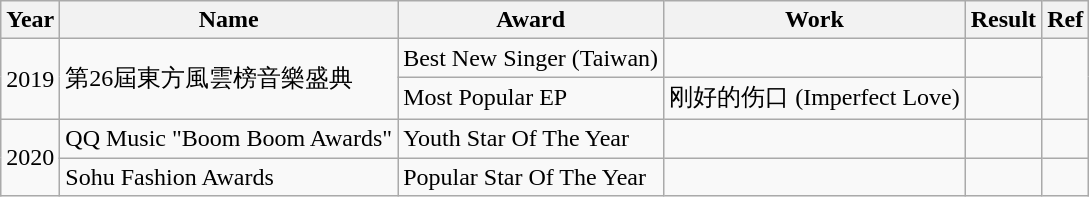<table class="wikitable">
<tr>
<th>Year</th>
<th>Name</th>
<th>Award</th>
<th>Work</th>
<th>Result</th>
<th>Ref</th>
</tr>
<tr>
<td rowspan="2">2019</td>
<td rowspan="2">第26屆東方風雲榜音樂盛典<br></td>
<td>Best New Singer (Taiwan)</td>
<td></td>
<td></td>
<td rowspan="2"></td>
</tr>
<tr>
<td>Most Popular EP</td>
<td>刚好的伤口 (Imperfect Love)</td>
<td></td>
</tr>
<tr>
<td rowspan="2">2020</td>
<td>QQ Music "Boom Boom Awards"</td>
<td>Youth Star Of The Year</td>
<td></td>
<td></td>
<td></td>
</tr>
<tr>
<td>Sohu Fashion Awards</td>
<td>Popular Star Of The Year</td>
<td></td>
<td></td>
<td></td>
</tr>
</table>
